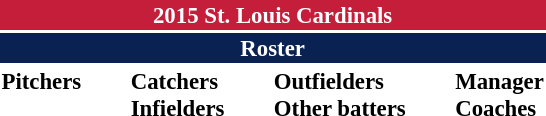<table class="toccolours" style="font-size: 95%;">
<tr>
<th colspan="10" style="background:#c41e3a; color:#fff; text-align:center;">2015 St. Louis Cardinals</th>
</tr>
<tr>
<td colspan="10" style="background:#0a2252; color:#fff; text-align:center;"><strong>Roster</strong></td>
</tr>
<tr>
<td valign="top"><strong>Pitchers</strong><br>





















</td>
<td style="width:25px;"></td>
<td valign="top"><strong>Catchers</strong><br>




<strong>Infielders</strong>









</td>
<td style="width:25px;"></td>
<td valign="top"><strong>Outfielders</strong><br>






<strong>Other batters</strong>
</td>
<td style="width:25px;"></td>
<td valign="top"><strong>Manager</strong><br>
<strong>Coaches</strong>
 
 
 
 
 
 
 
 
 </td>
</tr>
</table>
